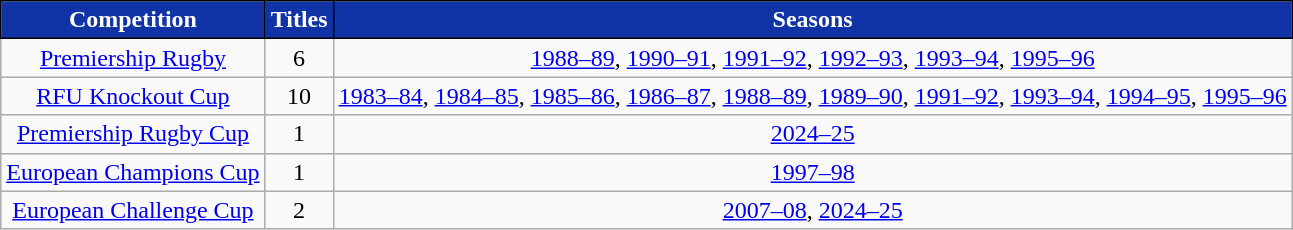<table class="wikitable plainrowheaders" style="text-align:center">
<tr>
<th style="background-color:#1034A6; color:white; border:1px solid black;" scope="col">Competition</th>
<th style="background-color:#1034A6; color:white; border:1px solid black;" scope="col">Titles</th>
<th style="background-color:#1034A6; color:white; border:1px solid black;" scope="col">Seasons</th>
</tr>
<tr>
<td><a href='#'>Premiership Rugby</a></td>
<td>6</td>
<td><a href='#'>1988–89</a>, <a href='#'>1990–91</a>, <a href='#'>1991–92</a>, <a href='#'>1992–93</a>, <a href='#'>1993–94</a>, <a href='#'>1995–96</a></td>
</tr>
<tr>
<td><a href='#'>RFU Knockout Cup</a></td>
<td>10</td>
<td><a href='#'>1983–84</a>, <a href='#'>1984–85</a>, <a href='#'>1985–86</a>, <a href='#'>1986–87</a>, <a href='#'>1988–89</a>, <a href='#'>1989–90</a>, <a href='#'>1991–92</a>, <a href='#'>1993–94</a>, <a href='#'>1994–95</a>, <a href='#'>1995–96</a></td>
</tr>
<tr>
<td><a href='#'>Premiership Rugby Cup</a></td>
<td>1</td>
<td><a href='#'>2024–25</a></td>
</tr>
<tr>
<td><a href='#'>European Champions Cup</a></td>
<td>1</td>
<td><a href='#'>1997–98</a></td>
</tr>
<tr>
<td><a href='#'>European Challenge Cup</a></td>
<td>2</td>
<td><a href='#'>2007–08</a>, <a href='#'>2024–25</a></td>
</tr>
</table>
